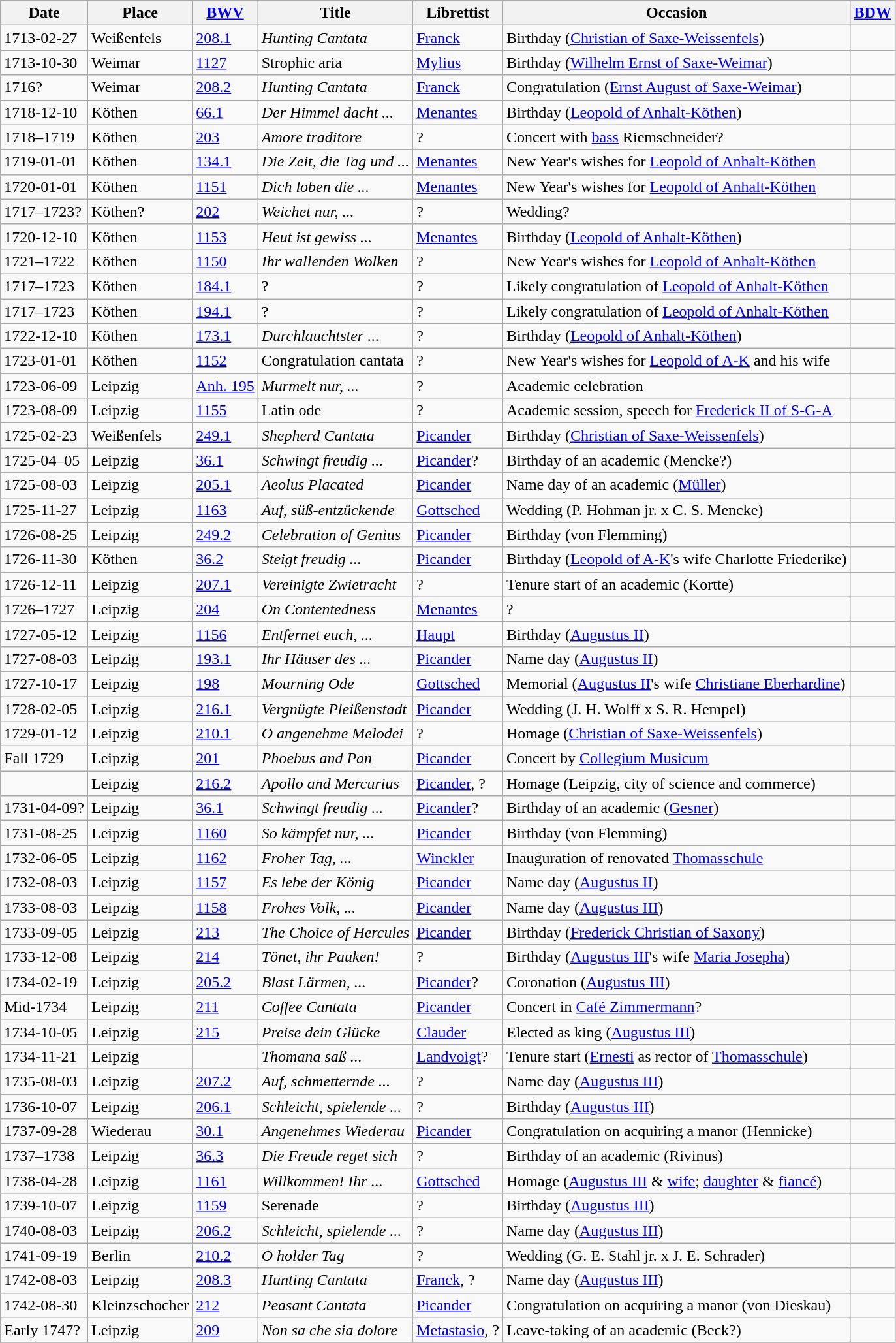<table class="wikitable sortable">
<tr>
<th>Date</th>
<th>Place</th>
<th><a href='#'>BWV</a></th>
<th>Title</th>
<th>Librettist</th>
<th>Occasion</th>
<th><a href='#'>BDW</a></th>
</tr>
<tr>
<td>1713-02-27</td>
<td>Weißenfels</td>
<td><a href='#'>208.1</a></td>
<td><em>Hunting Cantata</em></td>
<td><a href='#'>Franck</a></td>
<td>Birthday (<a href='#'>Christian of Saxe-Weissenfels</a>)</td>
<td></td>
</tr>
<tr>
<td>1713-10-30</td>
<td>Weimar</td>
<td><a href='#'>1127</a></td>
<td>Strophic aria</td>
<td><a href='#'>Mylius</a></td>
<td>Birthday (<a href='#'>Wilhelm Ernst of Saxe-Weimar</a>)</td>
<td></td>
</tr>
<tr>
<td data-sort-value="1716-04-19">1716?</td>
<td>Weimar</td>
<td><a href='#'>208.2</a></td>
<td><em>Hunting Cantata</em></td>
<td><a href='#'>Franck</a></td>
<td>Congratulation (<a href='#'>Ernst August of Saxe-Weimar</a>)</td>
<td></td>
</tr>
<tr>
<td>1718-12-10</td>
<td>Köthen</td>
<td><a href='#'>66.1</a></td>
<td><em>Der Himmel dacht ...</em></td>
<td><a href='#'>Menantes</a></td>
<td>Birthday (<a href='#'>Leopold of Anhalt-Köthen</a>)</td>
<td></td>
</tr>
<tr>
<td data-sort-value="1718-12-31">1718–1719</td>
<td>Köthen</td>
<td><a href='#'>203</a></td>
<td><em>Amore traditore</em></td>
<td>?</td>
<td>Concert with <a href='#'>bass</a> Riemschneider?</td>
<td></td>
</tr>
<tr>
<td>1719-01-01</td>
<td>Köthen</td>
<td><a href='#'>134.1</a></td>
<td><em>Die Zeit, die Tag und ...</em></td>
<td><a href='#'>Menantes</a></td>
<td>New Year's wishes for <a href='#'>Leopold of Anhalt-Köthen</a></td>
<td></td>
</tr>
<tr>
<td>1720-01-01</td>
<td>Köthen</td>
<td><a href='#'>1151</a></td>
<td><em>Dich loben die ...</em></td>
<td><a href='#'>Menantes</a></td>
<td>New Year's wishes for <a href='#'>Leopold of Anhalt-Köthen</a></td>
<td></td>
</tr>
<tr>
<td data-sort-value="1720-07-01">1717–1723?</td>
<td>Köthen?</td>
<td><a href='#'>202</a></td>
<td><em>Weichet nur, ...</em></td>
<td>?</td>
<td>Wedding?</td>
<td></td>
</tr>
<tr>
<td>1720-12-10</td>
<td>Köthen</td>
<td><a href='#'>1153</a></td>
<td><em>Heut ist gewiss ...</em></td>
<td><a href='#'>Menantes</a></td>
<td>Birthday (<a href='#'>Leopold of Anhalt-Köthen</a>)</td>
<td></td>
</tr>
<tr>
<td data-sort-value="1721-01-01">1721–1722</td>
<td>Köthen</td>
<td><a href='#'>1150</a></td>
<td><em>Ihr wallenden Wolken</em></td>
<td>?</td>
<td>New Year's wishes for <a href='#'>Leopold of Anhalt-Köthen</a></td>
<td></td>
</tr>
<tr>
<td data-sort-value="1721-12-10">1717–1723</td>
<td>Köthen</td>
<td><a href='#'>184.1</a></td>
<td>?</td>
<td>?</td>
<td>Likely congratulation of <a href='#'>Leopold of Anhalt-Köthen</a></td>
<td></td>
</tr>
<tr>
<td data-sort-value="1722-01-01">1717–1723</td>
<td>Köthen</td>
<td><a href='#'>194.1</a></td>
<td>?</td>
<td>?</td>
<td>Likely congratulation of <a href='#'>Leopold of Anhalt-Köthen</a></td>
<td></td>
</tr>
<tr>
<td>1722-12-10</td>
<td>Köthen</td>
<td><a href='#'>173.1</a></td>
<td><em>Durchlauchtster ...</em></td>
<td>?</td>
<td>Birthday (<a href='#'>Leopold of Anhalt-Köthen</a>)</td>
<td></td>
</tr>
<tr>
<td>1723-01-01</td>
<td>Köthen</td>
<td><a href='#'>1152</a></td>
<td>Congratulation cantata</td>
<td>?</td>
<td>New Year's wishes for <a href='#'>Leopold of A-K</a> and his wife</td>
<td></td>
</tr>
<tr>
<td>1723-06-09</td>
<td>Leipzig</td>
<td><a href='#'>Anh. 195</a></td>
<td><em>Murmelt nur, ...</em></td>
<td>?</td>
<td>Academic celebration</td>
<td></td>
</tr>
<tr>
<td>1723-08-09</td>
<td>Leipzig</td>
<td><a href='#'>1155</a></td>
<td>Latin ode</td>
<td>?</td>
<td>Academic session, speech for <a href='#'>Frederick II of S-G-A</a></td>
<td></td>
</tr>
<tr>
<td>1725-02-23</td>
<td>Weißenfels</td>
<td><a href='#'>249.1</a></td>
<td><em>Shepherd Cantata</em></td>
<td><a href='#'>Picander</a></td>
<td>Birthday (<a href='#'>Christian of Saxe-Weissenfels</a>)</td>
<td></td>
</tr>
<tr>
<td data-sort-value="1725-04-30">1725-04–05</td>
<td>Leipzig</td>
<td><a href='#'>36.1</a></td>
<td><em>Schwingt freudig ...</em></td>
<td><a href='#'>Picander</a>?</td>
<td>Birthday of an academic (Mencke?)</td>
<td></td>
</tr>
<tr>
<td>1725-08-03</td>
<td>Leipzig</td>
<td><a href='#'>205.1</a></td>
<td><em>Aeolus Placated</em></td>
<td><a href='#'>Picander</a></td>
<td>Name day of an academic (<a href='#'>Müller</a>)</td>
<td></td>
</tr>
<tr>
<td>1725-11-27</td>
<td>Leipzig</td>
<td><a href='#'>1163</a></td>
<td><em>Auf, süß-entzückende</em></td>
<td><a href='#'>Gottsched</a></td>
<td>Wedding (P. Hohman jr. x C. S. Mencke)</td>
<td></td>
</tr>
<tr>
<td>1726-08-25</td>
<td>Leipzig</td>
<td><a href='#'>249.2</a></td>
<td><em>Celebration of Genius</em></td>
<td><a href='#'>Picander</a></td>
<td>Birthday (von Flemming)</td>
<td></td>
</tr>
<tr>
<td>1726-11-30</td>
<td>Köthen</td>
<td><a href='#'>36.2</a></td>
<td><em>Steigt freudig ...</em></td>
<td><a href='#'>Picander</a></td>
<td>Birthday (<a href='#'>Leopold of A-K</a>'s wife Charlotte Friederike)</td>
<td></td>
</tr>
<tr>
<td>1726-12-11</td>
<td>Leipzig</td>
<td><a href='#'>207.1</a></td>
<td><em>Vereinigte Zwietracht</em></td>
<td>?</td>
<td>Tenure start of an academic (Kortte)</td>
<td></td>
</tr>
<tr>
<td data-sort-value="1726-12-31">1726–1727</td>
<td>Leipzig</td>
<td><a href='#'>204</a></td>
<td><em>On Contentedness</em></td>
<td><a href='#'>Menantes</a></td>
<td>?</td>
<td></td>
</tr>
<tr>
<td>1727-05-12</td>
<td>Leipzig</td>
<td><a href='#'>1156</a></td>
<td><em>Entfernet euch, ...</em></td>
<td><a href='#'>Haupt</a></td>
<td>Birthday (<a href='#'>Augustus II</a>)</td>
<td></td>
</tr>
<tr>
<td>1727-08-03</td>
<td>Leipzig</td>
<td><a href='#'>193.1</a></td>
<td><em>Ihr Häuser des ...</em></td>
<td><a href='#'>Picander</a></td>
<td>Name day (<a href='#'>Augustus II</a>)</td>
<td></td>
</tr>
<tr>
<td>1727-10-17</td>
<td>Leipzig</td>
<td><a href='#'>198</a></td>
<td><em>Mourning Ode</em></td>
<td><a href='#'>Gottsched</a></td>
<td>Memorial (<a href='#'>Augustus II</a>'s wife <a href='#'>Christiane Eberhardine</a>)</td>
<td></td>
</tr>
<tr>
<td>1728-02-05</td>
<td>Leipzig</td>
<td><a href='#'>216.1</a></td>
<td><em>Vergnügte Pleißenstadt</em></td>
<td><a href='#'>Picander</a></td>
<td>Wedding (J. H. Wolff x S. R. Hempel)</td>
<td></td>
</tr>
<tr>
<td>1729-01-12</td>
<td>Leipzig</td>
<td><a href='#'>210.1</a></td>
<td><em>O angenehme Melodei</em></td>
<td>?</td>
<td>Homage (<a href='#'>Christian of Saxe-Weissenfels</a>)</td>
<td></td>
</tr>
<tr>
<td data-sort-value="1729-11-07">Fall 1729</td>
<td>Leipzig</td>
<td><a href='#'>201</a></td>
<td><em>Phoebus and Pan</em></td>
<td><a href='#'>Picander</a></td>
<td>Concert by <a href='#'>Collegium Musicum</a></td>
<td></td>
</tr>
<tr>
<td data-sort-value="1729-12-31"></td>
<td>Leipzig</td>
<td><a href='#'>216.2</a></td>
<td><em>Apollo and Mercurius</em></td>
<td><a href='#'>Picander</a>, ?</td>
<td>Homage (Leipzig, city of science and commerce)</td>
<td></td>
</tr>
<tr>
<td>1731-04-09?</td>
<td>Leipzig</td>
<td><a href='#'>36.1</a></td>
<td><em>Schwingt freudig ...</em></td>
<td><a href='#'>Picander</a>?</td>
<td>Birthday of an academic (<a href='#'>Gesner</a>)</td>
<td></td>
</tr>
<tr>
<td>1731-08-25</td>
<td>Leipzig</td>
<td><a href='#'>1160</a></td>
<td><em>So kämpfet nur, ...</em></td>
<td><a href='#'>Picander</a></td>
<td>Birthday (von Flemming)</td>
<td></td>
</tr>
<tr>
<td>1732-06-05</td>
<td>Leipzig</td>
<td><a href='#'>1162</a></td>
<td><em>Froher Tag, ...</em></td>
<td><a href='#'>Winckler</a></td>
<td>Inauguration of renovated <a href='#'>Thomasschule</a></td>
<td></td>
</tr>
<tr>
<td>1732-08-03</td>
<td>Leipzig</td>
<td><a href='#'>1157</a></td>
<td><em>Es lebe der König</em></td>
<td><a href='#'>Picander</a></td>
<td>Name day (<a href='#'>Augustus II</a>)</td>
<td></td>
</tr>
<tr>
<td>1733-08-03</td>
<td>Leipzig</td>
<td><a href='#'>1158</a></td>
<td><em>Frohes Volk, ...</em></td>
<td><a href='#'>Picander</a></td>
<td>Name day (<a href='#'>Augustus III</a>)</td>
<td></td>
</tr>
<tr>
<td>1733-09-05</td>
<td>Leipzig</td>
<td><a href='#'>213</a></td>
<td><em>The Choice of Hercules</em></td>
<td><a href='#'>Picander</a></td>
<td>Birthday (<a href='#'>Frederick Christian of Saxony</a>)</td>
<td></td>
</tr>
<tr>
<td>1733-12-08</td>
<td>Leipzig</td>
<td><a href='#'>214</a></td>
<td><em>Tönet, ihr Pauken!</em></td>
<td>?</td>
<td>Birthday (<a href='#'>Augustus III</a>'s wife <a href='#'>Maria Josepha</a>)</td>
<td></td>
</tr>
<tr>
<td>1734-02-19</td>
<td>Leipzig</td>
<td><a href='#'>205.2</a></td>
<td><em>Blast Lärmen, ...</em></td>
<td><a href='#'>Picander</a>?</td>
<td>Coronation (<a href='#'>Augustus III</a>)</td>
<td></td>
</tr>
<tr>
<td data-sort-value="1734-07-01">Mid-1734</td>
<td>Leipzig</td>
<td><a href='#'>211</a></td>
<td><em>Coffee Cantata</em></td>
<td><a href='#'>Picander</a></td>
<td>Concert in <a href='#'>Café Zimmermann</a>?</td>
<td></td>
</tr>
<tr>
<td>1734-10-05</td>
<td>Leipzig</td>
<td><a href='#'>215</a></td>
<td><em>Preise dein Glücke</em></td>
<td><a href='#'>Clauder</a></td>
<td>Elected as king (<a href='#'>Augustus III</a>)</td>
<td></td>
</tr>
<tr>
<td>1734-11-21</td>
<td>Leipzig</td>
<td data-sort-value="9019"></td>
<td><em>Thomana saß ...</em></td>
<td><a href='#'>Landvoigt</a>?</td>
<td>Tenure start (<a href='#'>Ernesti</a> as rector of <a href='#'>Thomasschule</a>)</td>
<td></td>
</tr>
<tr>
<td>1735-08-03</td>
<td>Leipzig</td>
<td><a href='#'>207.2</a></td>
<td><em>Auf, schmetternde ...</em></td>
<td>?</td>
<td>Name day (<a href='#'>Augustus III</a>)</td>
<td></td>
</tr>
<tr>
<td>1736-10-07</td>
<td>Leipzig</td>
<td><a href='#'>206.1</a></td>
<td><em>Schleicht, spielende ...</em></td>
<td>?</td>
<td>Birthday (<a href='#'>Augustus III</a>)</td>
<td></td>
</tr>
<tr>
<td>1737-09-28</td>
<td>Wiederau</td>
<td><a href='#'>30.1</a></td>
<td><em>Angenehmes Wiederau</em></td>
<td><a href='#'>Picander</a></td>
<td>Congratulation on acquiring a manor (Hennicke)</td>
<td></td>
</tr>
<tr>
<td data-sort-value="1737-12-12">1737–1738</td>
<td>Leipzig</td>
<td><a href='#'>36.3</a></td>
<td><em>Die Freude reget sich</em></td>
<td>?</td>
<td>Birthday of an academic (Rivinus)</td>
<td></td>
</tr>
<tr>
<td>1738-04-28</td>
<td>Leipzig</td>
<td><a href='#'>1161</a></td>
<td><em>Willkommen! Ihr ...</em></td>
<td><a href='#'>Gottsched</a></td>
<td>Homage (<a href='#'>Augustus III</a> & <a href='#'>wife</a>; <a href='#'>daughter</a> & <a href='#'>fiancé</a>)</td>
<td></td>
</tr>
<tr>
<td>1739-10-07</td>
<td>Leipzig</td>
<td><a href='#'>1159</a></td>
<td>Serenade</td>
<td>?</td>
<td>Birthday (<a href='#'>Augustus III</a>)</td>
<td></td>
</tr>
<tr>
<td>1740-08-03</td>
<td>Leipzig</td>
<td><a href='#'>206.2</a></td>
<td><em>Schleicht, spielende ...</em></td>
<td>?</td>
<td>Name day (<a href='#'>Augustus III</a>)</td>
<td></td>
</tr>
<tr>
<td>1741-09-19</td>
<td>Berlin</td>
<td><a href='#'>210.2</a></td>
<td><em>O holder Tag</em></td>
<td>?</td>
<td>Wedding (G. E. Stahl jr. x J. E. Schrader)</td>
<td></td>
</tr>
<tr>
<td>1742-08-03</td>
<td>Leipzig</td>
<td><a href='#'>208.3</a></td>
<td><em>Hunting Cantata</em></td>
<td><a href='#'>Franck</a>, ?</td>
<td>Name day (<a href='#'>Augustus III</a>)</td>
<td></td>
</tr>
<tr>
<td>1742-08-30</td>
<td>Kleinzschocher</td>
<td><a href='#'>212</a></td>
<td><em>Peasant Cantata</em></td>
<td><a href='#'>Picander</a></td>
<td>Congratulation on acquiring a manor (von Dieskau)</td>
<td></td>
</tr>
<tr>
<td data-sort-value="1747-01-31">Early 1747?</td>
<td>Leipzig</td>
<td><a href='#'>209</a></td>
<td><em>Non sa che sia dolore</em></td>
<td><a href='#'>Metastasio</a>, ?</td>
<td>Leave-taking of an academic (Beck?)</td>
<td></td>
</tr>
<tr>
</tr>
</table>
